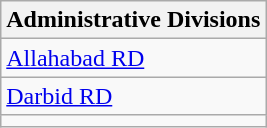<table class="wikitable">
<tr>
<th>Administrative Divisions</th>
</tr>
<tr>
<td><a href='#'>Allahabad RD</a></td>
</tr>
<tr>
<td><a href='#'>Darbid RD</a></td>
</tr>
<tr>
<td colspan=1></td>
</tr>
</table>
